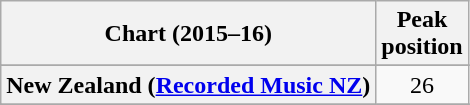<table class="wikitable sortable plainrowheaders" style="text-align:center">
<tr>
<th scope="col">Chart (2015–16)</th>
<th scope="col">Peak<br> position</th>
</tr>
<tr>
</tr>
<tr>
</tr>
<tr>
<th scope="row">New Zealand (<a href='#'>Recorded Music NZ</a>)</th>
<td>26</td>
</tr>
<tr>
</tr>
<tr>
</tr>
<tr>
</tr>
</table>
